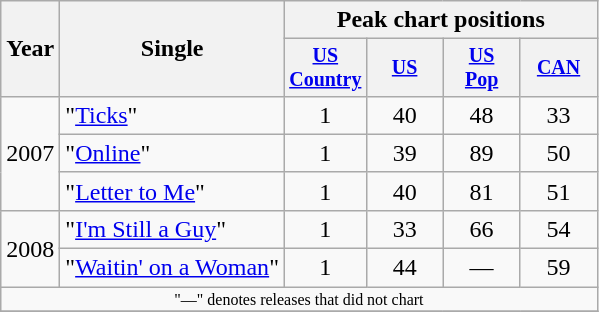<table class="wikitable" style="text-align:center;">
<tr>
<th rowspan="2">Year</th>
<th rowspan="2">Single</th>
<th colspan="4">Peak chart positions</th>
</tr>
<tr style="font-size:smaller;">
<th width="45"><a href='#'>US Country</a></th>
<th width="45"><a href='#'>US</a></th>
<th width="45"><a href='#'>US<br>Pop</a></th>
<th width="45"><a href='#'>CAN</a></th>
</tr>
<tr>
<td rowspan="3">2007</td>
<td align="left">"<a href='#'>Ticks</a>"</td>
<td>1</td>
<td>40</td>
<td>48</td>
<td>33</td>
</tr>
<tr>
<td align="left">"<a href='#'>Online</a>"</td>
<td>1</td>
<td>39</td>
<td>89</td>
<td>50</td>
</tr>
<tr>
<td align="left">"<a href='#'>Letter to Me</a>"</td>
<td>1</td>
<td>40</td>
<td>81</td>
<td>51</td>
</tr>
<tr>
<td rowspan="2">2008</td>
<td align="left">"<a href='#'>I'm Still a Guy</a>"</td>
<td>1</td>
<td>33</td>
<td>66</td>
<td>54</td>
</tr>
<tr>
<td align="left">"<a href='#'>Waitin' on a Woman</a>"</td>
<td>1</td>
<td>44</td>
<td>—</td>
<td>59</td>
</tr>
<tr>
<td colspan="6" style="font-size:8pt">"—" denotes releases that did not chart</td>
</tr>
<tr>
</tr>
</table>
